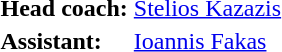<table>
<tr>
<td><strong>Head coach:</strong></td>
<td><a href='#'>Stelios Kazazis</a></td>
</tr>
<tr>
<td><strong>Assistant:</strong></td>
<td><a href='#'>Ioannis Fakas</a></td>
</tr>
</table>
